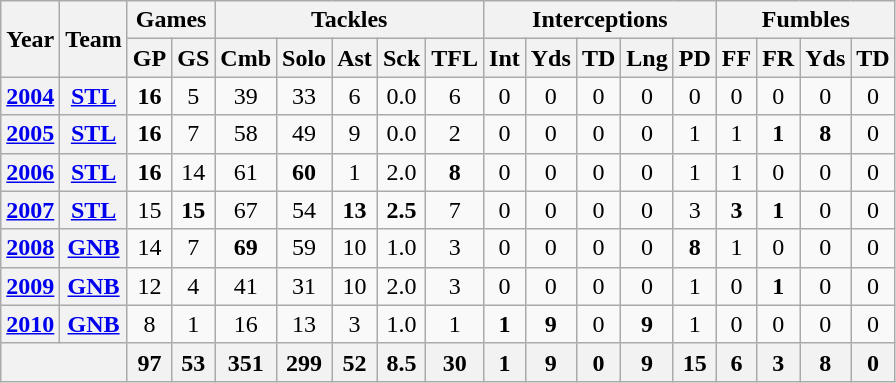<table class="wikitable" style="text-align:center">
<tr>
<th rowspan="2">Year</th>
<th rowspan="2">Team</th>
<th colspan="2">Games</th>
<th colspan="5">Tackles</th>
<th colspan="5">Interceptions</th>
<th colspan="4">Fumbles</th>
</tr>
<tr>
<th>GP</th>
<th>GS</th>
<th>Cmb</th>
<th>Solo</th>
<th>Ast</th>
<th>Sck</th>
<th>TFL</th>
<th>Int</th>
<th>Yds</th>
<th>TD</th>
<th>Lng</th>
<th>PD</th>
<th>FF</th>
<th>FR</th>
<th>Yds</th>
<th>TD</th>
</tr>
<tr>
<th><a href='#'>2004</a></th>
<th><a href='#'>STL</a></th>
<td><strong>16</strong></td>
<td>5</td>
<td>39</td>
<td>33</td>
<td>6</td>
<td>0.0</td>
<td>6</td>
<td>0</td>
<td>0</td>
<td>0</td>
<td>0</td>
<td>0</td>
<td>0</td>
<td>0</td>
<td>0</td>
<td>0</td>
</tr>
<tr>
<th><a href='#'>2005</a></th>
<th><a href='#'>STL</a></th>
<td><strong>16</strong></td>
<td>7</td>
<td>58</td>
<td>49</td>
<td>9</td>
<td>0.0</td>
<td>2</td>
<td>0</td>
<td>0</td>
<td>0</td>
<td>0</td>
<td>1</td>
<td>1</td>
<td><strong>1</strong></td>
<td><strong>8</strong></td>
<td>0</td>
</tr>
<tr>
<th><a href='#'>2006</a></th>
<th><a href='#'>STL</a></th>
<td><strong>16</strong></td>
<td>14</td>
<td>61</td>
<td><strong>60</strong></td>
<td>1</td>
<td>2.0</td>
<td><strong>8</strong></td>
<td>0</td>
<td>0</td>
<td>0</td>
<td>0</td>
<td>1</td>
<td>1</td>
<td>0</td>
<td>0</td>
<td>0</td>
</tr>
<tr>
<th><a href='#'>2007</a></th>
<th><a href='#'>STL</a></th>
<td>15</td>
<td><strong>15</strong></td>
<td>67</td>
<td>54</td>
<td><strong>13</strong></td>
<td><strong>2.5</strong></td>
<td>7</td>
<td>0</td>
<td>0</td>
<td>0</td>
<td>0</td>
<td>3</td>
<td><strong>3</strong></td>
<td><strong>1</strong></td>
<td>0</td>
<td>0</td>
</tr>
<tr>
<th><a href='#'>2008</a></th>
<th><a href='#'>GNB</a></th>
<td>14</td>
<td>7</td>
<td><strong>69</strong></td>
<td>59</td>
<td>10</td>
<td>1.0</td>
<td>3</td>
<td>0</td>
<td>0</td>
<td>0</td>
<td>0</td>
<td><strong>8</strong></td>
<td>1</td>
<td>0</td>
<td>0</td>
<td>0</td>
</tr>
<tr>
<th><a href='#'>2009</a></th>
<th><a href='#'>GNB</a></th>
<td>12</td>
<td>4</td>
<td>41</td>
<td>31</td>
<td>10</td>
<td>2.0</td>
<td>3</td>
<td>0</td>
<td>0</td>
<td>0</td>
<td>0</td>
<td>1</td>
<td>0</td>
<td><strong>1</strong></td>
<td>0</td>
<td>0</td>
</tr>
<tr>
<th><a href='#'>2010</a></th>
<th><a href='#'>GNB</a></th>
<td>8</td>
<td>1</td>
<td>16</td>
<td>13</td>
<td>3</td>
<td>1.0</td>
<td>1</td>
<td><strong>1</strong></td>
<td><strong>9</strong></td>
<td>0</td>
<td><strong>9</strong></td>
<td>1</td>
<td>0</td>
<td>0</td>
<td>0</td>
<td>0</td>
</tr>
<tr>
<th colspan="2"></th>
<th>97</th>
<th>53</th>
<th>351</th>
<th>299</th>
<th>52</th>
<th>8.5</th>
<th>30</th>
<th>1</th>
<th>9</th>
<th>0</th>
<th>9</th>
<th>15</th>
<th>6</th>
<th>3</th>
<th>8</th>
<th>0</th>
</tr>
</table>
